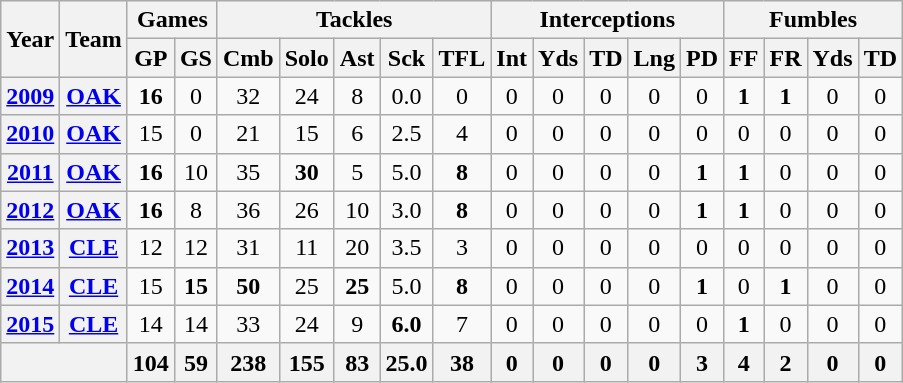<table class="wikitable" style="text-align:center">
<tr>
<th rowspan="2">Year</th>
<th rowspan="2">Team</th>
<th colspan="2">Games</th>
<th colspan="5">Tackles</th>
<th colspan="5">Interceptions</th>
<th colspan="4">Fumbles</th>
</tr>
<tr>
<th>GP</th>
<th>GS</th>
<th>Cmb</th>
<th>Solo</th>
<th>Ast</th>
<th>Sck</th>
<th>TFL</th>
<th>Int</th>
<th>Yds</th>
<th>TD</th>
<th>Lng</th>
<th>PD</th>
<th>FF</th>
<th>FR</th>
<th>Yds</th>
<th>TD</th>
</tr>
<tr>
<th><a href='#'>2009</a></th>
<th><a href='#'>OAK</a></th>
<td><strong>16</strong></td>
<td>0</td>
<td>32</td>
<td>24</td>
<td>8</td>
<td>0.0</td>
<td>0</td>
<td>0</td>
<td>0</td>
<td>0</td>
<td>0</td>
<td>0</td>
<td><strong>1</strong></td>
<td><strong>1</strong></td>
<td>0</td>
<td>0</td>
</tr>
<tr>
<th><a href='#'>2010</a></th>
<th><a href='#'>OAK</a></th>
<td>15</td>
<td>0</td>
<td>21</td>
<td>15</td>
<td>6</td>
<td>2.5</td>
<td>4</td>
<td>0</td>
<td>0</td>
<td>0</td>
<td>0</td>
<td>0</td>
<td>0</td>
<td>0</td>
<td>0</td>
<td>0</td>
</tr>
<tr>
<th><a href='#'>2011</a></th>
<th><a href='#'>OAK</a></th>
<td><strong>16</strong></td>
<td>10</td>
<td>35</td>
<td><strong>30</strong></td>
<td>5</td>
<td>5.0</td>
<td><strong>8</strong></td>
<td>0</td>
<td>0</td>
<td>0</td>
<td>0</td>
<td><strong>1</strong></td>
<td><strong>1</strong></td>
<td>0</td>
<td>0</td>
<td>0</td>
</tr>
<tr>
<th><a href='#'>2012</a></th>
<th><a href='#'>OAK</a></th>
<td><strong>16</strong></td>
<td>8</td>
<td>36</td>
<td>26</td>
<td>10</td>
<td>3.0</td>
<td><strong>8</strong></td>
<td>0</td>
<td>0</td>
<td>0</td>
<td>0</td>
<td><strong>1</strong></td>
<td><strong>1</strong></td>
<td>0</td>
<td>0</td>
<td>0</td>
</tr>
<tr>
<th><a href='#'>2013</a></th>
<th><a href='#'>CLE</a></th>
<td>12</td>
<td>12</td>
<td>31</td>
<td>11</td>
<td>20</td>
<td>3.5</td>
<td>3</td>
<td>0</td>
<td>0</td>
<td>0</td>
<td>0</td>
<td>0</td>
<td>0</td>
<td>0</td>
<td>0</td>
<td>0</td>
</tr>
<tr>
<th><a href='#'>2014</a></th>
<th><a href='#'>CLE</a></th>
<td>15</td>
<td><strong>15</strong></td>
<td><strong>50</strong></td>
<td>25</td>
<td><strong>25</strong></td>
<td>5.0</td>
<td><strong>8</strong></td>
<td>0</td>
<td>0</td>
<td>0</td>
<td>0</td>
<td><strong>1</strong></td>
<td>0</td>
<td><strong>1</strong></td>
<td>0</td>
<td>0</td>
</tr>
<tr>
<th><a href='#'>2015</a></th>
<th><a href='#'>CLE</a></th>
<td>14</td>
<td>14</td>
<td>33</td>
<td>24</td>
<td>9</td>
<td><strong>6.0</strong></td>
<td>7</td>
<td>0</td>
<td>0</td>
<td>0</td>
<td>0</td>
<td>0</td>
<td><strong>1</strong></td>
<td>0</td>
<td>0</td>
<td>0</td>
</tr>
<tr>
<th colspan="2"></th>
<th>104</th>
<th>59</th>
<th>238</th>
<th>155</th>
<th>83</th>
<th>25.0</th>
<th>38</th>
<th>0</th>
<th>0</th>
<th>0</th>
<th>0</th>
<th>3</th>
<th>4</th>
<th>2</th>
<th>0</th>
<th>0</th>
</tr>
</table>
